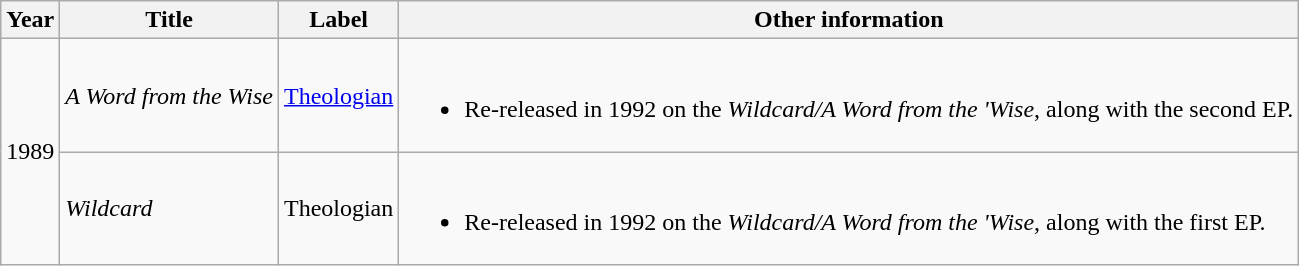<table class="wikitable">
<tr>
<th>Year</th>
<th>Title</th>
<th>Label</th>
<th>Other information</th>
</tr>
<tr>
<td rowspan="2">1989</td>
<td><em>A Word from the Wise</em></td>
<td><a href='#'>Theologian</a></td>
<td><br><ul><li>Re-released in 1992 on the <em>Wildcard/A Word from the 'Wise</em>, along with the second EP.</li></ul></td>
</tr>
<tr>
<td><em>Wildcard</em></td>
<td>Theologian</td>
<td><br><ul><li>Re-released in 1992 on the <em>Wildcard/A Word from the 'Wise</em>, along with the first EP.</li></ul></td>
</tr>
</table>
